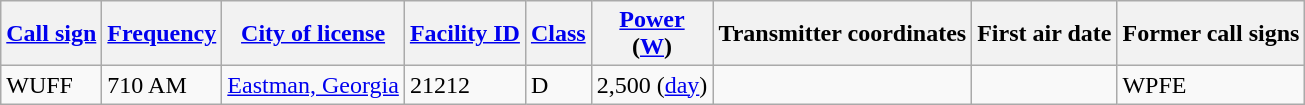<table class="wikitable sortable">
<tr>
<th><a href='#'>Call sign</a></th>
<th data-sort-type="number"><a href='#'>Frequency</a></th>
<th><a href='#'>City of license</a></th>
<th><a href='#'>Facility ID</a></th>
<th><a href='#'>Class</a></th>
<th data-sort-type="number"><a href='#'>Power</a><br>(<a href='#'>W</a>)</th>
<th class="unsortable">Transmitter coordinates</th>
<th class="unsortable">First air date</th>
<th class="unsortable">Former call signs</th>
</tr>
<tr>
<td>WUFF</td>
<td>710 AM</td>
<td><a href='#'>Eastman, Georgia</a></td>
<td>21212</td>
<td>D</td>
<td>2,500 (<a href='#'>day</a>)</td>
<td></td>
<td></td>
<td>WPFE</td>
</tr>
</table>
